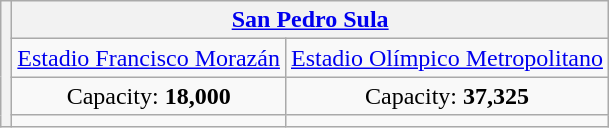<table class="wikitable" style="text-align:center">
<tr>
<th rowspan="4"></th>
<th colspan="2"><a href='#'>San Pedro Sula</a></th>
</tr>
<tr>
<td><a href='#'>Estadio Francisco Morazán</a></td>
<td><a href='#'>Estadio Olímpico Metropolitano</a></td>
</tr>
<tr>
<td>Capacity: <strong>18,000</strong></td>
<td>Capacity: <strong>37,325</strong></td>
</tr>
<tr>
<td></td>
<td></td>
</tr>
</table>
